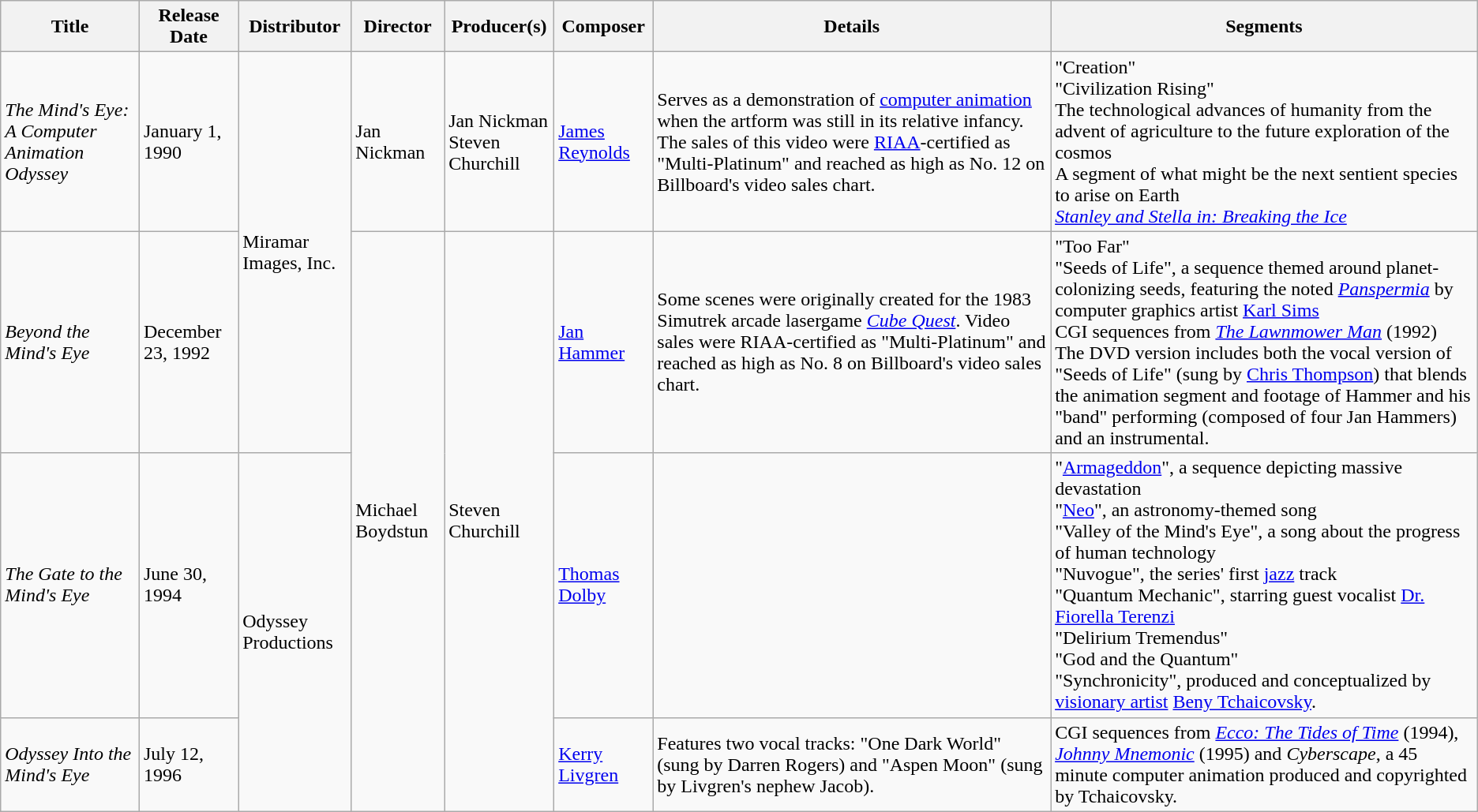<table class = "wikitable unsortable">
<tr>
<th>Title</th>
<th>Release Date</th>
<th>Distributor</th>
<th>Director</th>
<th>Producer(s)</th>
<th>Composer</th>
<th>Details</th>
<th>Segments</th>
</tr>
<tr>
<td><em>The Mind's Eye: A Computer Animation Odyssey</em></td>
<td>January 1, 1990</td>
<td rowspan="2">Miramar Images, Inc.</td>
<td>Jan Nickman</td>
<td>Jan Nickman<br>Steven Churchill</td>
<td><a href='#'>James Reynolds</a></td>
<td>Serves as a demonstration of <a href='#'>computer animation</a> when the artform was still in its relative infancy. The sales of this video were <a href='#'>RIAA</a>-certified as "Multi-Platinum" and reached as high as No. 12 on Billboard's video sales chart.</td>
<td>"Creation"<br>"Civilization Rising"<br>The technological advances of humanity from the advent of agriculture to the future exploration of the cosmos<br>A segment of what might be the next sentient species to arise on Earth<br><em><a href='#'>Stanley and Stella in: Breaking the Ice</a></em></td>
</tr>
<tr>
<td><em>Beyond the Mind's Eye</em></td>
<td>December 23, 1992</td>
<td rowspan="3">Michael Boydstun</td>
<td rowspan="3">Steven Churchill</td>
<td><a href='#'>Jan Hammer</a></td>
<td>Some scenes were originally created for the 1983 Simutrek arcade lasergame <em><a href='#'>Cube Quest</a></em>. Video sales were RIAA-certified as "Multi-Platinum" and reached as high as No. 8 on Billboard's video sales chart.</td>
<td>"Too Far"<br>"Seeds of Life", a sequence themed around planet-colonizing seeds, featuring the noted <em><a href='#'>Panspermia</a></em> by computer graphics artist <a href='#'>Karl Sims</a><br>CGI sequences from <em><a href='#'>The Lawnmower Man</a></em> (1992)<br>The DVD version includes both the vocal version of "Seeds of Life" (sung by <a href='#'>Chris Thompson</a>) that blends the animation segment and footage of Hammer and his "band" performing (composed of four Jan Hammers) and an instrumental.</td>
</tr>
<tr>
<td><em>The Gate to the Mind's Eye</em></td>
<td>June 30, 1994</td>
<td rowspan="2">Odyssey Productions</td>
<td><a href='#'>Thomas Dolby</a></td>
<td></td>
<td>"<a href='#'>Armageddon</a>", a sequence depicting massive devastation<br>"<a href='#'>Neo</a>", an astronomy-themed song<br>"Valley of the Mind's Eye", a song about the progress of human technology<br>"Nuvogue", the series' first <a href='#'>jazz</a> track<br>"Quantum Mechanic", starring guest vocalist <a href='#'>Dr. Fiorella Terenzi</a><br>"Delirium Tremendus"<br>"God and the Quantum"<br>"Synchronicity", produced and conceptualized by <a href='#'>visionary artist</a> <a href='#'>Beny Tchaicovsky</a>.</td>
</tr>
<tr>
<td><em>Odyssey Into the Mind's Eye</em></td>
<td>July 12, 1996</td>
<td><a href='#'>Kerry Livgren</a></td>
<td>Features two vocal tracks: "One Dark World" (sung by Darren Rogers) and "Aspen Moon" (sung by Livgren's nephew Jacob).</td>
<td>CGI sequences from <em><a href='#'>Ecco: The Tides of Time</a></em> (1994), <em><a href='#'>Johnny Mnemonic</a></em> (1995) and <em>Cyberscape</em>, a 45 minute computer animation produced and copyrighted by Tchaicovsky.</td>
</tr>
</table>
